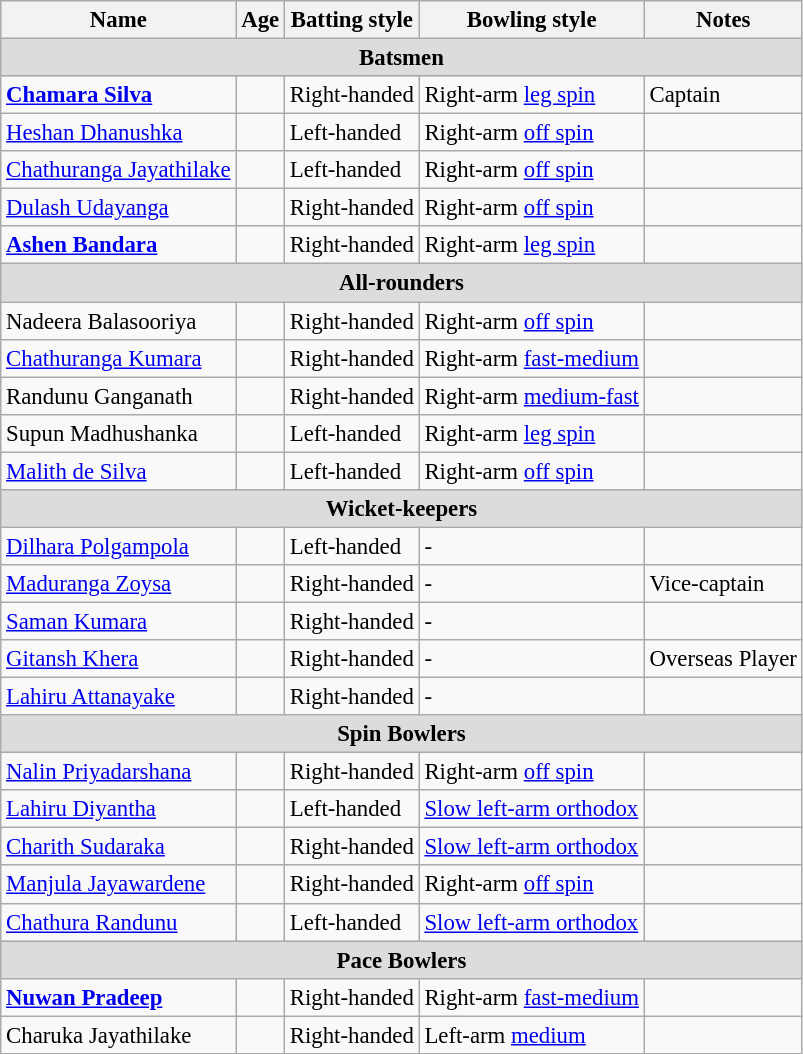<table class="wikitable" style="font-size:95%;">
<tr>
<th>Name</th>
<th>Age</th>
<th>Batting style</th>
<th>Bowling style</th>
<th>Notes</th>
</tr>
<tr>
<th colspan="5" style="background: #DCDCDC" align="right">Batsmen</th>
</tr>
<tr>
<td><strong><a href='#'>Chamara Silva</a></strong></td>
<td></td>
<td>Right-handed</td>
<td>Right-arm <a href='#'>leg spin</a></td>
<td>Captain</td>
</tr>
<tr>
<td><a href='#'>Heshan Dhanushka</a></td>
<td></td>
<td>Left-handed</td>
<td>Right-arm <a href='#'>off spin</a></td>
<td></td>
</tr>
<tr>
<td><a href='#'>Chathuranga Jayathilake</a></td>
<td></td>
<td>Left-handed</td>
<td>Right-arm <a href='#'>off spin</a></td>
<td></td>
</tr>
<tr>
<td><a href='#'>Dulash Udayanga</a></td>
<td></td>
<td>Right-handed</td>
<td>Right-arm <a href='#'>off spin</a></td>
<td></td>
</tr>
<tr>
<td><strong><a href='#'>Ashen Bandara</a></strong></td>
<td></td>
<td>Right-handed</td>
<td>Right-arm <a href='#'>leg spin</a></td>
<td></td>
</tr>
<tr>
<th colspan="5" style="background: #DCDCDC" align="right">All-rounders</th>
</tr>
<tr>
<td>Nadeera Balasooriya</td>
<td></td>
<td>Right-handed</td>
<td>Right-arm <a href='#'>off spin</a></td>
<td></td>
</tr>
<tr>
<td><a href='#'>Chathuranga Kumara</a></td>
<td></td>
<td>Right-handed</td>
<td>Right-arm <a href='#'>fast-medium</a></td>
<td></td>
</tr>
<tr>
<td>Randunu Ganganath</td>
<td></td>
<td>Right-handed</td>
<td>Right-arm <a href='#'>medium-fast</a></td>
<td></td>
</tr>
<tr>
<td>Supun Madhushanka</td>
<td></td>
<td>Left-handed</td>
<td>Right-arm <a href='#'>leg spin</a></td>
<td></td>
</tr>
<tr>
<td><a href='#'>Malith de Silva</a></td>
<td></td>
<td>Left-handed</td>
<td>Right-arm <a href='#'>off spin</a></td>
<td></td>
</tr>
<tr>
<th colspan="5" style="background: #DCDCDC" align="right">Wicket-keepers</th>
</tr>
<tr>
<td><a href='#'>Dilhara Polgampola</a></td>
<td></td>
<td>Left-handed</td>
<td>-</td>
<td></td>
</tr>
<tr>
<td><a href='#'>Maduranga Zoysa</a></td>
<td></td>
<td>Right-handed</td>
<td>-</td>
<td>Vice-captain</td>
</tr>
<tr>
<td><a href='#'>Saman Kumara</a></td>
<td></td>
<td>Right-handed</td>
<td>-</td>
<td></td>
</tr>
<tr>
<td><a href='#'>Gitansh Khera</a></td>
<td></td>
<td>Right-handed</td>
<td>-</td>
<td> Overseas Player</td>
</tr>
<tr>
<td><a href='#'>Lahiru Attanayake</a></td>
<td></td>
<td>Right-handed</td>
<td>-</td>
<td></td>
</tr>
<tr>
<th colspan="5" style="background: #DCDCDC" align="right">Spin Bowlers</th>
</tr>
<tr>
<td><a href='#'>Nalin Priyadarshana</a></td>
<td></td>
<td>Right-handed</td>
<td>Right-arm <a href='#'>off spin</a></td>
<td></td>
</tr>
<tr>
<td><a href='#'>Lahiru Diyantha</a></td>
<td></td>
<td>Left-handed</td>
<td><a href='#'>Slow left-arm orthodox</a></td>
<td></td>
</tr>
<tr>
<td><a href='#'>Charith Sudaraka</a></td>
<td></td>
<td>Right-handed</td>
<td><a href='#'>Slow left-arm orthodox</a></td>
<td></td>
</tr>
<tr>
<td><a href='#'>Manjula Jayawardene</a></td>
<td></td>
<td>Right-handed</td>
<td>Right-arm <a href='#'>off spin</a></td>
<td></td>
</tr>
<tr>
<td><a href='#'>Chathura Randunu</a></td>
<td></td>
<td>Left-handed</td>
<td><a href='#'>Slow left-arm orthodox</a></td>
<td></td>
</tr>
<tr>
<th colspan="5" style="background: #DCDCDC" align="right">Pace Bowlers</th>
</tr>
<tr>
<td><strong><a href='#'>Nuwan Pradeep</a></strong></td>
<td></td>
<td>Right-handed</td>
<td>Right-arm <a href='#'>fast-medium</a></td>
<td></td>
</tr>
<tr>
<td>Charuka Jayathilake</td>
<td></td>
<td>Right-handed</td>
<td>Left-arm <a href='#'>medium</a></td>
<td></td>
</tr>
</table>
